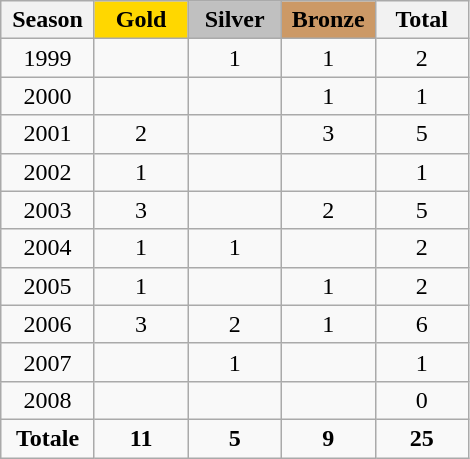<table class="wikitable" style="text-align:center;">
<tr>
<th width = "55">Season</th>
<th width = "55" style="background: gold;">Gold</th>
<th width = "55" style="background: silver;">Silver</th>
<th width = "55" style="background: #cc9966;">Bronze</th>
<th width = "55">Total</th>
</tr>
<tr>
<td>1999</td>
<td></td>
<td>1</td>
<td>1</td>
<td>2</td>
</tr>
<tr>
<td>2000</td>
<td></td>
<td></td>
<td>1</td>
<td>1</td>
</tr>
<tr>
<td>2001</td>
<td>2</td>
<td></td>
<td>3</td>
<td>5</td>
</tr>
<tr>
<td>2002</td>
<td>1</td>
<td></td>
<td></td>
<td>1</td>
</tr>
<tr>
<td>2003</td>
<td>3</td>
<td></td>
<td>2</td>
<td>5</td>
</tr>
<tr>
<td>2004</td>
<td>1</td>
<td>1</td>
<td></td>
<td>2</td>
</tr>
<tr>
<td>2005</td>
<td>1</td>
<td></td>
<td>1</td>
<td>2</td>
</tr>
<tr>
<td>2006</td>
<td>3</td>
<td>2</td>
<td>1</td>
<td>6</td>
</tr>
<tr>
<td>2007</td>
<td></td>
<td>1</td>
<td></td>
<td>1</td>
</tr>
<tr>
<td>2008</td>
<td></td>
<td></td>
<td></td>
<td>0</td>
</tr>
<tr>
<td><strong>Totale</strong></td>
<td><strong>11</strong></td>
<td><strong>5</strong></td>
<td><strong>9</strong></td>
<td><strong>25</strong></td>
</tr>
</table>
